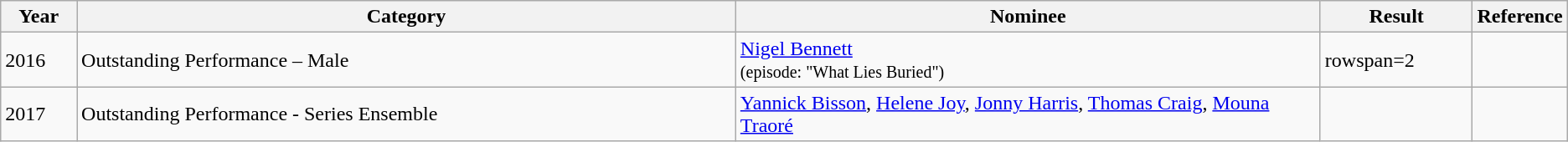<table class="wikitable">
<tr>
<th width=5%>Year</th>
<th width=45%>Category</th>
<th width=40%>Nominee</th>
<th width=10%>Result</th>
<th width=5%>Reference</th>
</tr>
<tr>
<td>2016</td>
<td>Outstanding Performance – Male</td>
<td><a href='#'>Nigel Bennett</a><br><small>(episode: "What Lies Buried")</small></td>
<td>rowspan=2 </td>
<td></td>
</tr>
<tr>
<td>2017</td>
<td>Outstanding Performance - Series Ensemble</td>
<td><a href='#'>Yannick Bisson</a>, <a href='#'>Helene Joy</a>, <a href='#'>Jonny Harris</a>, <a href='#'>Thomas Craig</a>, <a href='#'>Mouna Traoré</a></td>
<td></td>
</tr>
</table>
